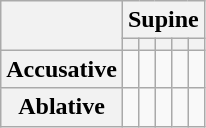<table class="wikitable">
<tr>
<th rowspan="2"></th>
<th colspan="5">Supine</th>
</tr>
<tr>
<th></th>
<th></th>
<th></th>
<th></th>
<th></th>
</tr>
<tr>
<th>Accusative</th>
<td></td>
<td></td>
<td></td>
<td></td>
<td></td>
</tr>
<tr>
<th>Ablative</th>
<td></td>
<td></td>
<td></td>
<td></td>
<td></td>
</tr>
</table>
